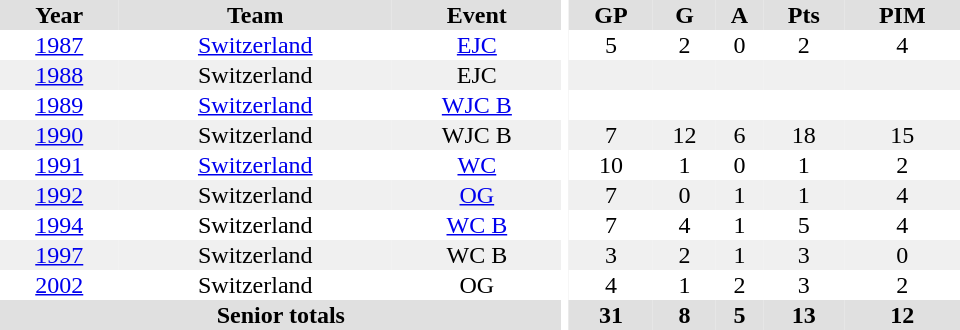<table border="0" cellpadding="1" cellspacing="0" ID="Table3" style="text-align:center; width:40em">
<tr ALIGN="center" bgcolor="#e0e0e0">
<th>Year</th>
<th>Team</th>
<th>Event</th>
<th rowspan="99" bgcolor="#ffffff"></th>
<th>GP</th>
<th>G</th>
<th>A</th>
<th>Pts</th>
<th>PIM</th>
</tr>
<tr>
<td><a href='#'>1987</a></td>
<td><a href='#'>Switzerland</a></td>
<td><a href='#'>EJC</a></td>
<td>5</td>
<td>2</td>
<td>0</td>
<td>2</td>
<td>4</td>
</tr>
<tr bgcolor="#f0f0f0">
<td><a href='#'>1988</a></td>
<td>Switzerland</td>
<td>EJC</td>
<td></td>
<td></td>
<td></td>
<td></td>
<td></td>
</tr>
<tr>
<td><a href='#'>1989</a></td>
<td><a href='#'>Switzerland</a></td>
<td><a href='#'>WJC B</a></td>
<td></td>
<td></td>
<td></td>
<td></td>
<td></td>
</tr>
<tr bgcolor="#f0f0f0">
<td><a href='#'>1990</a></td>
<td>Switzerland</td>
<td>WJC B</td>
<td>7</td>
<td>12</td>
<td>6</td>
<td>18</td>
<td>15</td>
</tr>
<tr>
<td><a href='#'>1991</a></td>
<td><a href='#'>Switzerland</a></td>
<td><a href='#'>WC</a></td>
<td>10</td>
<td>1</td>
<td>0</td>
<td>1</td>
<td>2</td>
</tr>
<tr bgcolor="#f0f0f0">
<td><a href='#'>1992</a></td>
<td>Switzerland</td>
<td><a href='#'>OG</a></td>
<td>7</td>
<td>0</td>
<td>1</td>
<td>1</td>
<td>4</td>
</tr>
<tr>
<td><a href='#'>1994</a></td>
<td>Switzerland</td>
<td><a href='#'>WC B</a></td>
<td>7</td>
<td>4</td>
<td>1</td>
<td>5</td>
<td>4</td>
</tr>
<tr bgcolor="#f0f0f0">
<td><a href='#'>1997</a></td>
<td>Switzerland</td>
<td>WC B</td>
<td>3</td>
<td>2</td>
<td>1</td>
<td>3</td>
<td>0</td>
</tr>
<tr>
<td><a href='#'>2002</a></td>
<td>Switzerland</td>
<td>OG</td>
<td>4</td>
<td>1</td>
<td>2</td>
<td>3</td>
<td>2</td>
</tr>
<tr bgcolor="#e0e0e0">
<th colspan="3">Senior totals</th>
<th>31</th>
<th>8</th>
<th>5</th>
<th>13</th>
<th>12</th>
</tr>
</table>
